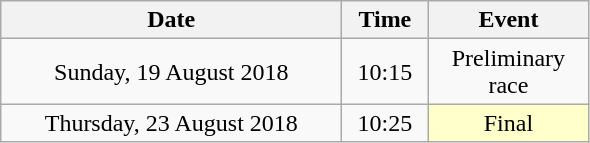<table class = "wikitable" style="text-align:center;">
<tr>
<th width=220>Date</th>
<th width=50>Time</th>
<th width=100>Event</th>
</tr>
<tr>
<td>Sunday, 19 August 2018</td>
<td>10:15</td>
<td>Preliminary race</td>
</tr>
<tr>
<td>Thursday, 23 August 2018</td>
<td>10:25</td>
<td bgcolor=ffffcc>Final</td>
</tr>
</table>
